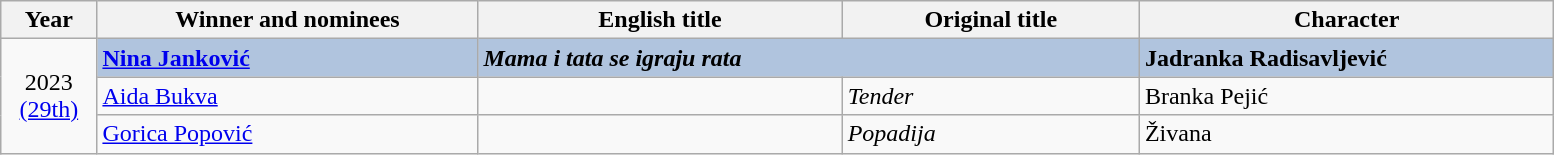<table class="wikitable" width="82%" cellpadding="5">
<tr>
<th width="50"><strong>Year</strong></th>
<th width="220"><strong>Winner and nominees</strong></th>
<th width="210"><strong>English title</strong></th>
<th width="170"><strong>Original title</strong></th>
<th width="240">Character</th>
</tr>
<tr>
<td rowspan="3" style="text-align:center;">2023<br><a href='#'>(29th)</a></td>
<td style="background:#B0C4DE;"> <strong><a href='#'>Nina Janković</a></strong></td>
<td colspan="2" style="background:#B0C4DE;"><strong><em>Mama i tata se igraju rata</em></strong></td>
<td style="background:#B0C4DE;"><strong>Jadranka Radisavljević</strong></td>
</tr>
<tr>
<td> <a href='#'>Aida Bukva</a></td>
<td></td>
<td><em>Tender</em></td>
<td>Branka Pejić</td>
</tr>
<tr>
<td> <a href='#'>Gorica Popović</a></td>
<td></td>
<td><em>Popadija</em></td>
<td>Živana</td>
</tr>
</table>
